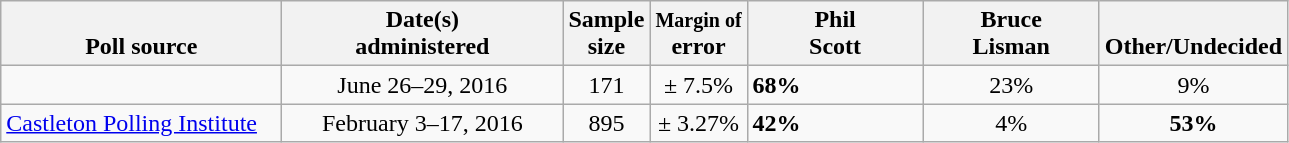<table class="wikitable">
<tr valign= bottom>
<th style="width:180px;">Poll source</th>
<th style="width:180px;">Date(s)<br>administered</th>
<th class=small>Sample<br>size</th>
<th class=small><small>Margin of</small><br>error</th>
<th style="width:110px;">Phil<br>Scott</th>
<th style="width:110px;">Bruce<br>Lisman</th>
<th>Other/Undecided</th>
</tr>
<tr>
<td></td>
<td align="center">June 26–29, 2016</td>
<td align="center">171</td>
<td align="center">± 7.5%</td>
<td><strong>68%</strong></td>
<td align="center">23%</td>
<td align="center">9%</td>
</tr>
<tr>
<td><a href='#'>Castleton Polling Institute</a></td>
<td align=center>February 3–17, 2016</td>
<td align=center>895</td>
<td align=center>± 3.27%</td>
<td><strong>42%</strong></td>
<td align=center>4%</td>
<td align=center><strong>53%</strong></td>
</tr>
</table>
